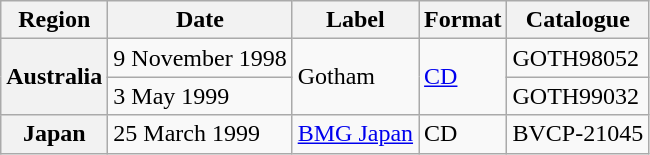<table class="wikitable plainrowheaders">
<tr>
<th scope="col">Region</th>
<th scope="col">Date</th>
<th scope="col">Label</th>
<th scope="col">Format</th>
<th scope="col">Catalogue</th>
</tr>
<tr>
<th scope="row" rowspan="2">Australia</th>
<td>9 November 1998</td>
<td rowspan="2">Gotham</td>
<td rowspan="2"><a href='#'>CD</a></td>
<td>GOTH98052</td>
</tr>
<tr>
<td>3 May 1999</td>
<td>GOTH99032</td>
</tr>
<tr>
<th scope="row">Japan</th>
<td>25 March 1999</td>
<td><a href='#'>BMG Japan</a></td>
<td>CD</td>
<td>BVCP-21045</td>
</tr>
</table>
